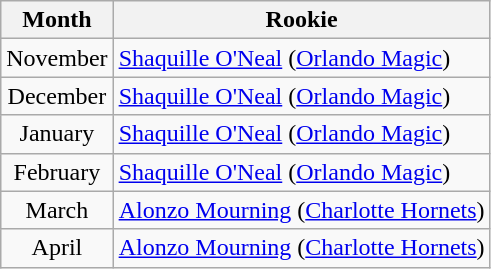<table class="wikitable">
<tr>
<th>Month</th>
<th>Rookie</th>
</tr>
<tr>
<td align=center>November</td>
<td><a href='#'>Shaquille O'Neal</a> (<a href='#'>Orlando Magic</a>)</td>
</tr>
<tr>
<td align=center>December</td>
<td><a href='#'>Shaquille O'Neal</a> (<a href='#'>Orlando Magic</a>)</td>
</tr>
<tr>
<td align=center>January</td>
<td><a href='#'>Shaquille O'Neal</a> (<a href='#'>Orlando Magic</a>)</td>
</tr>
<tr>
<td align=center>February</td>
<td><a href='#'>Shaquille O'Neal</a> (<a href='#'>Orlando Magic</a>)</td>
</tr>
<tr>
<td align=center>March</td>
<td><a href='#'>Alonzo Mourning</a> (<a href='#'>Charlotte Hornets</a>)</td>
</tr>
<tr>
<td align=center>April</td>
<td><a href='#'>Alonzo Mourning</a> (<a href='#'>Charlotte Hornets</a>)</td>
</tr>
</table>
